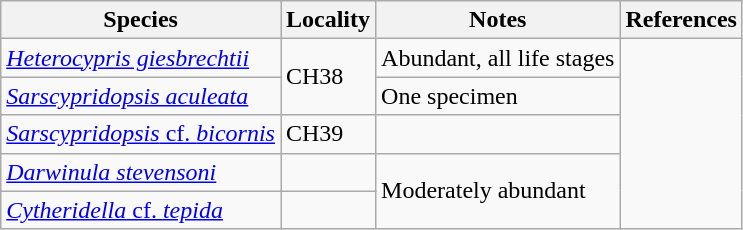<table class="wikitable">
<tr>
<th>Species</th>
<th>Locality</th>
<th>Notes</th>
<th>References</th>
</tr>
<tr>
<td><em><a href='#'>Heterocypris giesbrechtii</a></em></td>
<td rowspan="2">CH38</td>
<td>Abundant, all life stages</td>
<td rowspan="5"></td>
</tr>
<tr>
<td><em><a href='#'>Sarscypridopsis aculeata</a></em></td>
<td>One specimen</td>
</tr>
<tr>
<td><a href='#'><em>Sarscypridopsis</em> cf. <em>bicornis</em></a></td>
<td>CH39</td>
<td></td>
</tr>
<tr>
<td><em><a href='#'>Darwinula stevensoni</a></em></td>
<td></td>
<td rowspan="2">Moderately abundant</td>
</tr>
<tr>
<td><a href='#'><em>Cytheridella</em> cf. <em>tepida</em></a></td>
<td></td>
</tr>
</table>
